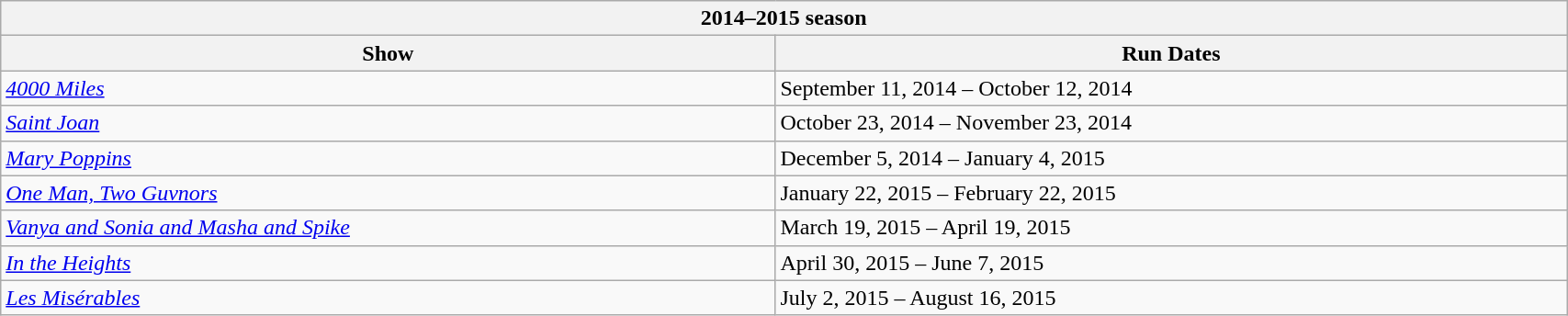<table class="wikitable collapsible collapsed" width=90%>
<tr>
<th colspan=4>2014–2015 season</th>
</tr>
<tr>
<th>Show</th>
<th>Run Dates</th>
</tr>
<tr>
<td><em><a href='#'>4000 Miles</a></em></td>
<td>September 11, 2014 – October 12, 2014</td>
</tr>
<tr>
<td><em><a href='#'>Saint Joan</a></em></td>
<td>October 23, 2014 – November 23, 2014</td>
</tr>
<tr>
<td><em><a href='#'>Mary Poppins</a></em></td>
<td>December 5, 2014 – January 4, 2015</td>
</tr>
<tr>
<td><em><a href='#'>One Man, Two Guvnors</a></em></td>
<td>January 22, 2015 – February 22, 2015</td>
</tr>
<tr>
<td><em><a href='#'>Vanya and Sonia and Masha and Spike</a></em></td>
<td>March 19, 2015 – April 19, 2015</td>
</tr>
<tr>
<td><em><a href='#'>In the Heights</a></em></td>
<td>April 30, 2015 – June 7, 2015</td>
</tr>
<tr>
<td><em><a href='#'>Les Misérables</a></em></td>
<td>July 2, 2015 – August 16, 2015</td>
</tr>
</table>
